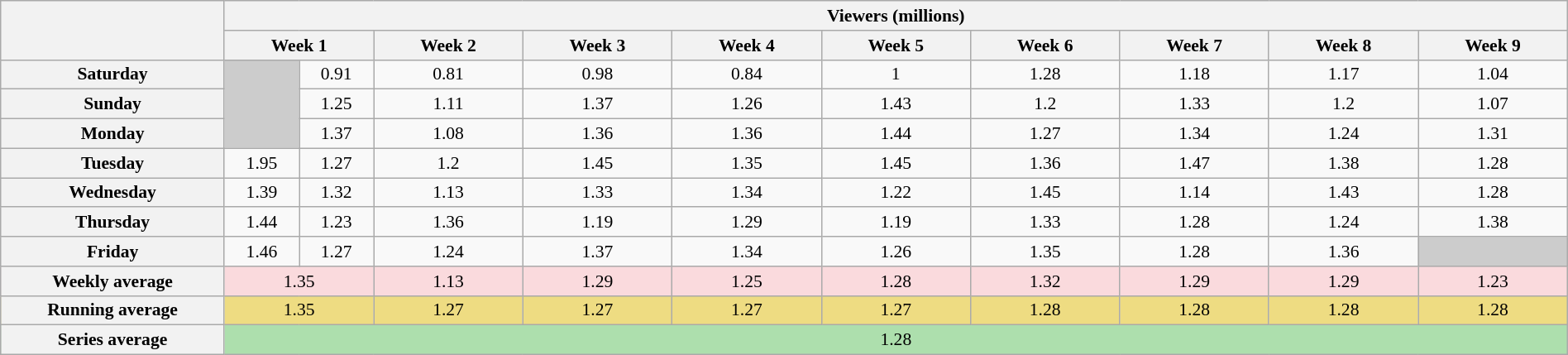<table class="wikitable" style="font-size:90%; text-align:center; width: 100%; margin-left: auto; margin-right: auto;">
<tr>
<th scope="col" rowspan="2" style="width:12%;"></th>
<th scope=col colspan=13>Viewers (millions)</th>
</tr>
<tr>
<th colspan="2"style="width:8%;">Week 1</th>
<th style="width:8%;">Week 2</th>
<th style="width:8%;">Week 3</th>
<th style="width:8%;">Week 4</th>
<th style="width:8%;">Week 5</th>
<th style="width:8%;">Week 6</th>
<th style="width:8%;">Week 7</th>
<th style="width:8%;">Week 8</th>
<th style="width:8%;">Week 9</th>
</tr>
<tr>
<th>Saturday</th>
<td style="background:#ccc;" rowspan="3"></td>
<td>0.91</td>
<td>0.81</td>
<td>0.98</td>
<td>0.84</td>
<td>1</td>
<td>1.28</td>
<td>1.18</td>
<td>1.17</td>
<td>1.04</td>
</tr>
<tr>
<th>Sunday</th>
<td>1.25</td>
<td>1.11</td>
<td>1.37</td>
<td>1.26</td>
<td>1.43</td>
<td>1.2</td>
<td>1.33</td>
<td>1.2</td>
<td>1.07</td>
</tr>
<tr>
<th>Monday</th>
<td>1.37</td>
<td>1.08</td>
<td>1.36</td>
<td>1.36</td>
<td>1.44</td>
<td>1.27</td>
<td>1.34</td>
<td>1.24</td>
<td>1.31</td>
</tr>
<tr>
<th>Tuesday</th>
<td>1.95</td>
<td>1.27</td>
<td>1.2</td>
<td>1.45</td>
<td>1.35</td>
<td>1.45</td>
<td>1.36</td>
<td>1.47</td>
<td>1.38</td>
<td>1.28</td>
</tr>
<tr>
<th>Wednesday</th>
<td>1.39</td>
<td>1.32</td>
<td>1.13</td>
<td>1.33</td>
<td>1.34</td>
<td>1.22</td>
<td>1.45</td>
<td>1.14</td>
<td>1.43</td>
<td>1.28</td>
</tr>
<tr>
<th>Thursday</th>
<td>1.44</td>
<td>1.23</td>
<td>1.36</td>
<td>1.19</td>
<td>1.29</td>
<td>1.19</td>
<td>1.33</td>
<td>1.28</td>
<td>1.24</td>
<td>1.38</td>
</tr>
<tr>
<th>Friday</th>
<td>1.46</td>
<td>1.27</td>
<td>1.24</td>
<td>1.37</td>
<td>1.34</td>
<td>1.26</td>
<td>1.35</td>
<td>1.28</td>
<td>1.36</td>
<td style="background:#ccc;"></td>
</tr>
<tr style="background:#FADADD;" |>
<th>Weekly average</th>
<td colspan="2">1.35</td>
<td>1.13</td>
<td>1.29</td>
<td>1.25</td>
<td>1.28</td>
<td>1.32</td>
<td>1.29</td>
<td>1.29</td>
<td>1.23</td>
</tr>
<tr style="background:#EEDC82;" |>
<th>Running average</th>
<td colspan="2">1.35</td>
<td>1.27</td>
<td>1.27</td>
<td>1.27</td>
<td>1.27</td>
<td>1.28</td>
<td>1.28</td>
<td>1.28</td>
<td>1.28</td>
</tr>
<tr style="background:#ADDFAD;" |>
<th>Series average</th>
<td colspan="11">1.28</td>
</tr>
</table>
